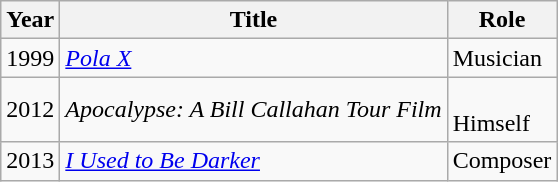<table class="wikitable sortable">
<tr>
<th>Year</th>
<th>Title</th>
<th>Role</th>
</tr>
<tr>
<td>1999</td>
<td><em><a href='#'>Pola X</a></em></td>
<td>Musician</td>
</tr>
<tr>
<td>2012</td>
<td><em>Apocalypse: A Bill Callahan Tour Film</em></td>
<td><br>Himself</td>
</tr>
<tr>
<td>2013</td>
<td><em><a href='#'>I Used to Be Darker</a></em></td>
<td>Composer</td>
</tr>
</table>
